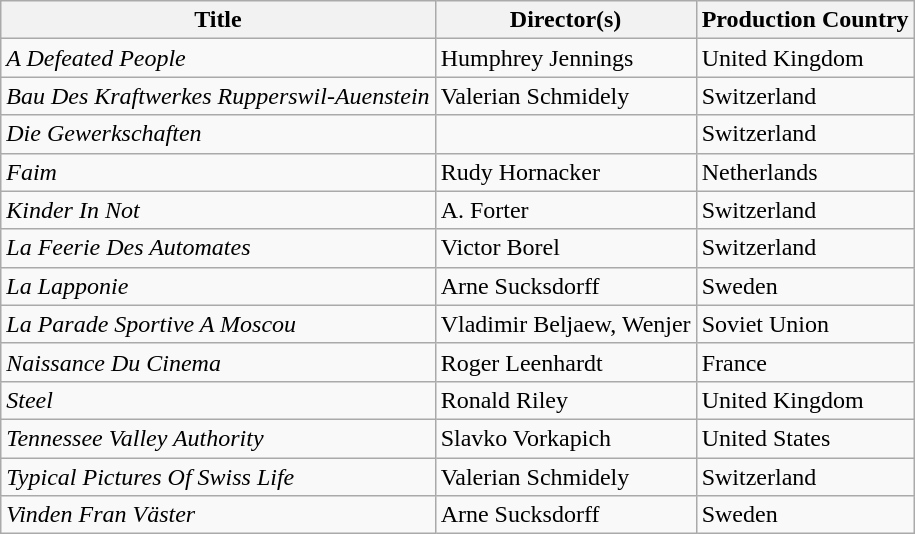<table class="wikitable">
<tr>
<th>Title</th>
<th>Director(s)</th>
<th>Production Country</th>
</tr>
<tr>
<td><em>A Defeated People</em></td>
<td>Humphrey Jennings</td>
<td>United Kingdom</td>
</tr>
<tr>
<td><em>Bau Des Kraftwerkes Rupperswil-Auenstein</em></td>
<td>Valerian Schmidely</td>
<td>Switzerland</td>
</tr>
<tr>
<td><em>Die Gewerkschaften</em></td>
<td></td>
<td>Switzerland</td>
</tr>
<tr>
<td><em>Faim</em></td>
<td>Rudy Hornacker</td>
<td>Netherlands</td>
</tr>
<tr>
<td><em>Kinder In Not</em></td>
<td>A. Forter</td>
<td>Switzerland</td>
</tr>
<tr>
<td><em>La Feerie Des Automates</em></td>
<td>Victor Borel</td>
<td>Switzerland</td>
</tr>
<tr>
<td><em>La Lapponie</em></td>
<td>Arne Sucksdorff</td>
<td>Sweden</td>
</tr>
<tr>
<td><em>La Parade Sportive A Moscou</em></td>
<td>Vladimir Beljaew, Wenjer</td>
<td>Soviet Union</td>
</tr>
<tr>
<td><em>Naissance Du Cinema</em></td>
<td>Roger Leenhardt</td>
<td>France</td>
</tr>
<tr>
<td><em>Steel</em></td>
<td>Ronald Riley</td>
<td>United Kingdom</td>
</tr>
<tr>
<td><em>Tennessee Valley Authority</em></td>
<td>Slavko Vorkapich</td>
<td>United States</td>
</tr>
<tr>
<td><em>Typical Pictures Of Swiss Life</em></td>
<td>Valerian Schmidely</td>
<td>Switzerland</td>
</tr>
<tr>
<td><em>Vinden Fran Väster</em></td>
<td>Arne Sucksdorff</td>
<td>Sweden</td>
</tr>
</table>
